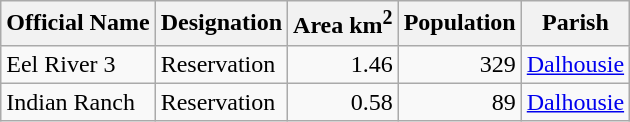<table class="wikitable">
<tr>
<th>Official Name</th>
<th>Designation</th>
<th>Area km<sup>2</sup></th>
<th>Population</th>
<th>Parish</th>
</tr>
<tr>
<td>Eel River 3</td>
<td>Reservation</td>
<td align="right">1.46</td>
<td align="right">329</td>
<td align="center"><a href='#'>Dalhousie</a></td>
</tr>
<tr>
<td>Indian Ranch</td>
<td>Reservation</td>
<td align="right">0.58</td>
<td align="right">89</td>
<td align="center"><a href='#'>Dalhousie</a></td>
</tr>
</table>
